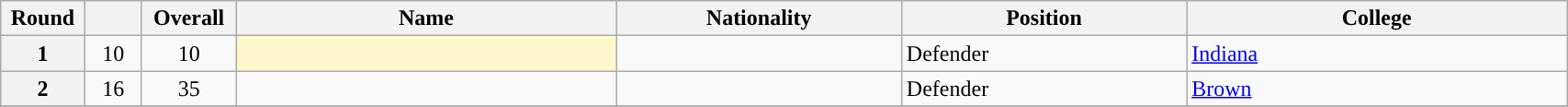<table class="wikitable sortable" style="width:90%">
<tr>
<th scope="col" style="width: 3%;">Round</th>
<th scope="col" style="width: 3%;"></th>
<th scope="col" style="width: 4%;">Overall</th>
<th scope="col" style="width: 20%;">Name</th>
<th scope="col" style="width: 15%;">Nationality</th>
<th scope="col" style="width: 15%;">Position</th>
<th scope="col" style="width: 20%;">College</th>
</tr>
<tr>
<th scope="row">1</th>
<td align="center">10</td>
<td align="center">10</td>
<td style="background-color:#fff6cc;"> </td>
<td></td>
<td>Defender</td>
<td><a href='#'>Indiana</a></td>
</tr>
<tr>
<th scope="row">2</th>
<td align="center">16</td>
<td align="center">35</td>
<td></td>
<td></td>
<td>Defender</td>
<td><a href='#'>Brown</a></td>
</tr>
<tr>
</tr>
</table>
